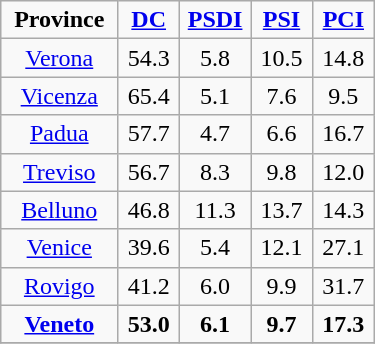<table class="wikitable" style="text-align:center; width:250px">
<tr>
<td style="width:100px"><strong>Province</strong></td>
<td style="width:50px"><strong><a href='#'>DC</a></strong></td>
<td style="width:50px"><strong><a href='#'>PSDI</a></strong></td>
<td style="width:50px"><strong><a href='#'>PSI</a></strong></td>
<td style="width:50px"><strong><a href='#'>PCI</a></strong></td>
</tr>
<tr>
<td><a href='#'>Verona</a></td>
<td>54.3</td>
<td>5.8</td>
<td>10.5</td>
<td>14.8</td>
</tr>
<tr>
<td><a href='#'>Vicenza</a></td>
<td>65.4</td>
<td>5.1</td>
<td>7.6</td>
<td>9.5</td>
</tr>
<tr>
<td><a href='#'>Padua</a></td>
<td>57.7</td>
<td>4.7</td>
<td>6.6</td>
<td>16.7</td>
</tr>
<tr>
<td><a href='#'>Treviso</a></td>
<td>56.7</td>
<td>8.3</td>
<td>9.8</td>
<td>12.0</td>
</tr>
<tr>
<td><a href='#'>Belluno</a></td>
<td>46.8</td>
<td>11.3</td>
<td>13.7</td>
<td>14.3</td>
</tr>
<tr>
<td><a href='#'>Venice</a></td>
<td>39.6</td>
<td>5.4</td>
<td>12.1</td>
<td>27.1</td>
</tr>
<tr>
<td><a href='#'>Rovigo</a></td>
<td>41.2</td>
<td>6.0</td>
<td>9.9</td>
<td>31.7</td>
</tr>
<tr>
<td><strong><a href='#'>Veneto</a></strong></td>
<td><strong>53.0</strong></td>
<td><strong>6.1</strong></td>
<td><strong>9.7</strong></td>
<td><strong>17.3</strong></td>
</tr>
<tr>
</tr>
</table>
